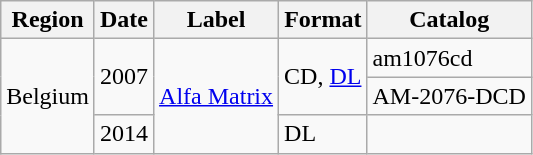<table class="wikitable">
<tr>
<th>Region</th>
<th>Date</th>
<th>Label</th>
<th>Format</th>
<th>Catalog</th>
</tr>
<tr>
<td rowspan="3">Belgium</td>
<td rowspan="2">2007</td>
<td rowspan="3"><a href='#'>Alfa Matrix</a></td>
<td rowspan="2">CD, <a href='#'>DL</a></td>
<td>am1076cd</td>
</tr>
<tr>
<td>AM-2076-DCD</td>
</tr>
<tr>
<td>2014</td>
<td>DL</td>
<td></td>
</tr>
</table>
